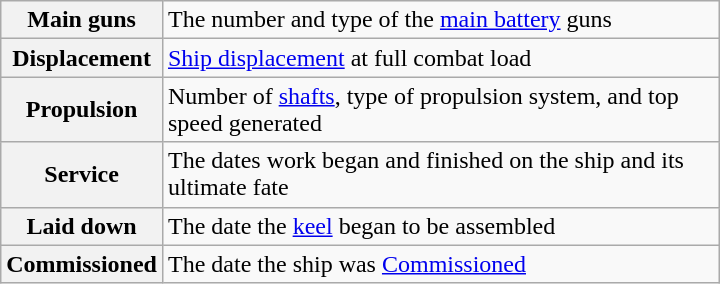<table class="wikitable plainrowheaders" style="float: right; margin: 0 0 0 1em; max-width: 30em">
<tr>
<th scope="row">Main guns</th>
<td>The number and type of the <a href='#'>main battery</a> guns</td>
</tr>
<tr>
<th scope="row">Displacement</th>
<td><a href='#'>Ship displacement</a> at full combat load</td>
</tr>
<tr>
<th scope="row">Propulsion</th>
<td>Number of <a href='#'>shafts</a>, type of propulsion system, and top speed generated</td>
</tr>
<tr>
<th scope="row">Service</th>
<td>The dates work began and finished on the ship and its ultimate fate</td>
</tr>
<tr>
<th scope="row">Laid down</th>
<td>The date the <a href='#'>keel</a> began to be assembled</td>
</tr>
<tr>
<th scope="row">Commissioned</th>
<td>The date the ship was <a href='#'>Commissioned</a></td>
</tr>
</table>
